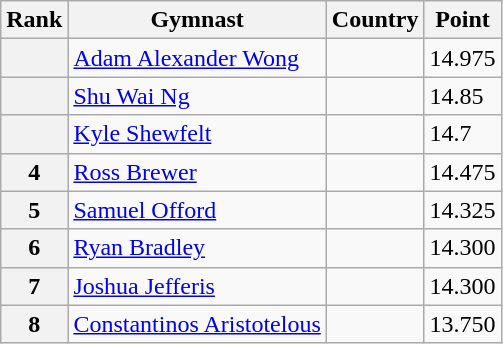<table class="wikitable sortable">
<tr>
<th>Rank</th>
<th>Gymnast</th>
<th>Country</th>
<th>Point</th>
</tr>
<tr>
<th></th>
<td><a href='#'>Adam Alexander Wong</a></td>
<td></td>
<td>14.975</td>
</tr>
<tr>
<th></th>
<td><a href='#'>Shu Wai Ng</a></td>
<td></td>
<td>14.85</td>
</tr>
<tr>
<th></th>
<td><a href='#'>Kyle Shewfelt</a></td>
<td></td>
<td>14.7</td>
</tr>
<tr>
<th>4</th>
<td><a href='#'>Ross Brewer</a></td>
<td></td>
<td>14.475</td>
</tr>
<tr>
<th>5</th>
<td><a href='#'>Samuel Offord</a></td>
<td></td>
<td>14.325</td>
</tr>
<tr>
<th>6</th>
<td><a href='#'>Ryan Bradley</a></td>
<td></td>
<td>14.300</td>
</tr>
<tr>
<th>7</th>
<td><a href='#'>Joshua Jefferis</a></td>
<td></td>
<td>14.300</td>
</tr>
<tr>
<th>8</th>
<td><a href='#'>Constantinos Aristotelous</a></td>
<td></td>
<td>13.750</td>
</tr>
</table>
